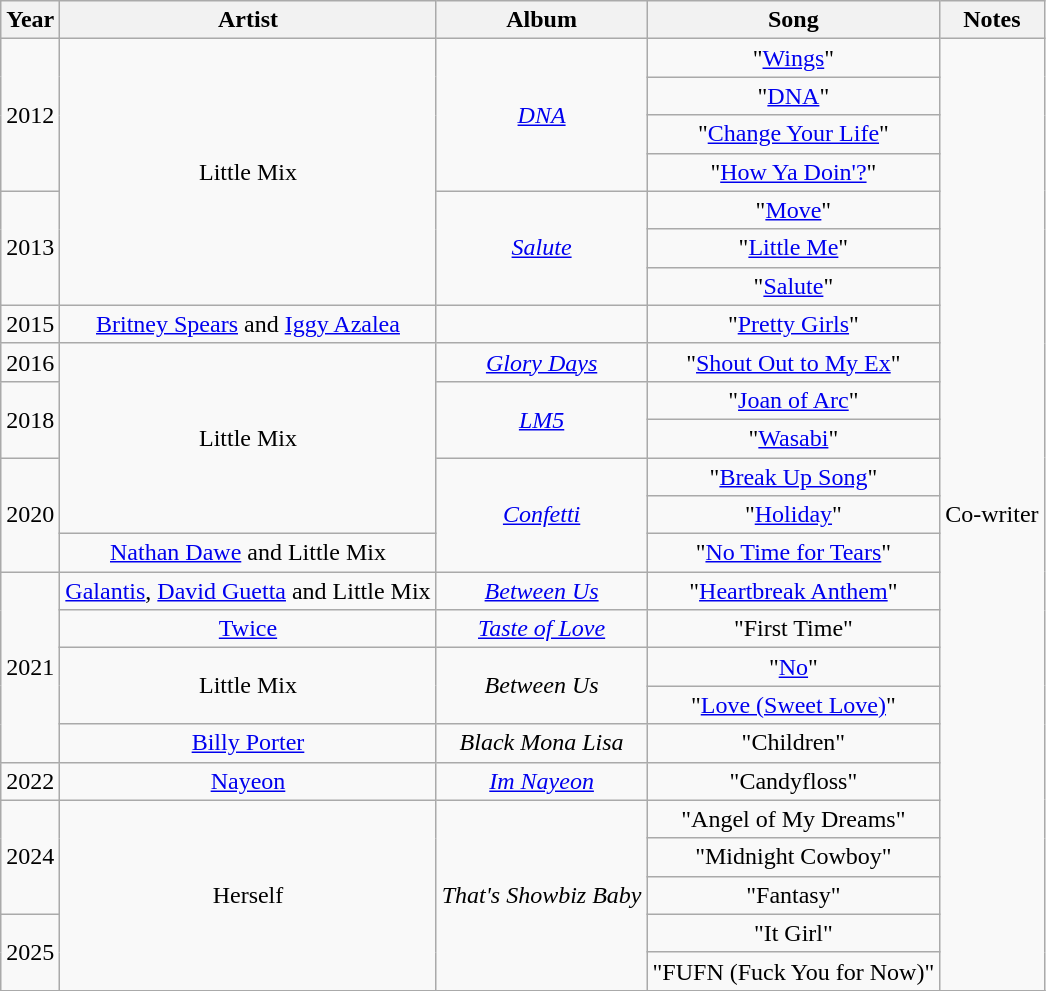<table class="wikitable sortable plainrowheaders" style="text-align:center;">
<tr>
<th>Year</th>
<th>Artist</th>
<th>Album</th>
<th>Song</th>
<th>Notes</th>
</tr>
<tr>
<td rowspan="4">2012</td>
<td rowspan="7">Little Mix</td>
<td rowspan="4"><em><a href='#'>DNA</a></em></td>
<td>"<a href='#'>Wings</a>"</td>
<td rowspan="25">Co-writer</td>
</tr>
<tr>
<td>"<a href='#'>DNA</a>"</td>
</tr>
<tr>
<td>"<a href='#'>Change Your Life</a>"</td>
</tr>
<tr>
<td>"<a href='#'>How Ya Doin'?</a>"</td>
</tr>
<tr>
<td rowspan="3">2013</td>
<td rowspan="3"><em><a href='#'>Salute</a></em></td>
<td>"<a href='#'>Move</a>"</td>
</tr>
<tr>
<td>"<a href='#'>Little Me</a>"</td>
</tr>
<tr>
<td>"<a href='#'>Salute</a>"</td>
</tr>
<tr>
<td rowspan="1">2015</td>
<td><a href='#'>Britney Spears</a> and <a href='#'>Iggy Azalea</a></td>
<td></td>
<td>"<a href='#'>Pretty Girls</a>"</td>
</tr>
<tr>
<td>2016</td>
<td rowspan="5">Little Mix</td>
<td><em><a href='#'>Glory Days</a></em></td>
<td>"<a href='#'>Shout Out to My Ex</a>"</td>
</tr>
<tr>
<td rowspan="2">2018</td>
<td rowspan="2"><em><a href='#'>LM5</a></em></td>
<td>"<a href='#'>Joan of Arc</a>"</td>
</tr>
<tr>
<td>"<a href='#'>Wasabi</a>"</td>
</tr>
<tr>
<td rowspan="3">2020</td>
<td rowspan="3"><em><a href='#'>Confetti</a></em></td>
<td>"<a href='#'>Break Up Song</a>"</td>
</tr>
<tr>
<td>"<a href='#'>Holiday</a>"</td>
</tr>
<tr>
<td><a href='#'>Nathan Dawe</a> and Little Mix</td>
<td>"<a href='#'>No Time for Tears</a>"</td>
</tr>
<tr>
<td rowspan="5">2021</td>
<td><a href='#'>Galantis</a>, <a href='#'>David Guetta</a> and Little Mix</td>
<td><em><a href='#'>Between Us</a></em></td>
<td>"<a href='#'>Heartbreak Anthem</a>"</td>
</tr>
<tr>
<td><a href='#'>Twice</a></td>
<td><em><a href='#'>Taste of Love</a></em></td>
<td>"First Time"</td>
</tr>
<tr>
<td rowspan="2">Little Mix</td>
<td rowspan="2"><em>Between Us</em></td>
<td>"<a href='#'>No</a>"</td>
</tr>
<tr>
<td>"<a href='#'>Love (Sweet Love)</a>"</td>
</tr>
<tr>
<td><a href='#'>Billy Porter</a></td>
<td><em>Black Mona Lisa</em></td>
<td>"Children"</td>
</tr>
<tr>
<td>2022</td>
<td><a href='#'>Nayeon</a></td>
<td><em><a href='#'>Im Nayeon</a></em></td>
<td>"Candyfloss"</td>
</tr>
<tr>
<td rowspan="3">2024</td>
<td rowspan="5">Herself</td>
<td rowspan="5"><em>That's Showbiz Baby</em></td>
<td>"Angel of My Dreams"</td>
</tr>
<tr>
<td>"Midnight Cowboy"</td>
</tr>
<tr>
<td>"Fantasy"</td>
</tr>
<tr>
<td rowspan="2">2025</td>
<td>"It Girl"</td>
</tr>
<tr>
<td>"FUFN (Fuck You for Now)"</td>
</tr>
<tr>
</tr>
</table>
